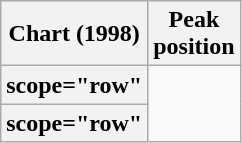<table class="wikitable plainrowheaders sortable">
<tr>
<th scope="col">Chart (1998)</th>
<th scope="col">Peak<br>position</th>
</tr>
<tr>
<th>scope="row" </th>
</tr>
<tr>
<th>scope="row" </th>
</tr>
</table>
